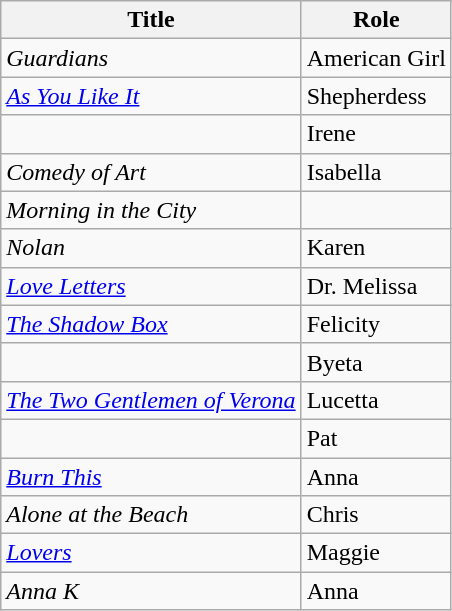<table class="wikitable sortable">
<tr>
<th>Title</th>
<th>Role</th>
</tr>
<tr>
<td><em>Guardians</em></td>
<td>American Girl</td>
</tr>
<tr>
<td><em><a href='#'>As You Like It</a></em></td>
<td>Shepherdess</td>
</tr>
<tr>
<td><em></em></td>
<td>Irene</td>
</tr>
<tr>
<td><em>Comedy of Art</em></td>
<td>Isabella</td>
</tr>
<tr>
<td><em>Morning in the City</em></td>
<td></td>
</tr>
<tr>
<td><em>Nolan</em></td>
<td>Karen</td>
</tr>
<tr>
<td><em><a href='#'>Love Letters</a></em></td>
<td>Dr. Melissa</td>
</tr>
<tr>
<td><em><a href='#'>The Shadow Box</a></em></td>
<td>Felicity</td>
</tr>
<tr>
<td><em></em></td>
<td>Byeta</td>
</tr>
<tr>
<td><em><a href='#'>The Two Gentlemen of Verona</a></em></td>
<td>Lucetta</td>
</tr>
<tr>
<td><em></em></td>
<td>Pat</td>
</tr>
<tr>
<td><em><a href='#'>Burn This</a></em></td>
<td>Anna</td>
</tr>
<tr>
<td><em>Alone at the Beach</em></td>
<td>Chris</td>
</tr>
<tr>
<td><em><a href='#'>Lovers</a></em></td>
<td>Maggie</td>
</tr>
<tr>
<td><em>Anna K</em></td>
<td>Anna</td>
</tr>
</table>
